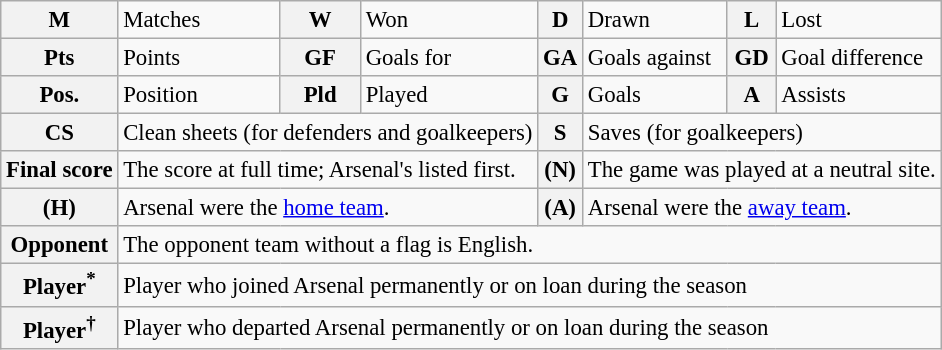<table class="wikitable" style="font-size:95%;">
<tr>
<th>M</th>
<td>Matches</td>
<th>W</th>
<td>Won</td>
<th>D</th>
<td>Drawn</td>
<th>L</th>
<td>Lost</td>
</tr>
<tr>
<th>Pts</th>
<td>Points</td>
<th>GF</th>
<td>Goals for</td>
<th>GA</th>
<td>Goals against</td>
<th>GD</th>
<td>Goal difference</td>
</tr>
<tr>
<th>Pos.</th>
<td>Position</td>
<th>Pld</th>
<td>Played</td>
<th>G</th>
<td>Goals</td>
<th>A</th>
<td>Assists</td>
</tr>
<tr>
<th>CS</th>
<td colspan="3">Clean sheets (for defenders and goalkeepers)</td>
<th>S</th>
<td colspan="3">Saves (for goalkeepers)</td>
</tr>
<tr>
<th>Final score</th>
<td colspan="3">The score at full time; Arsenal's listed first.</td>
<th>(N)</th>
<td colspan="3">The game was played at a neutral site.</td>
</tr>
<tr>
<th>(H)</th>
<td colspan="3">Arsenal were the <a href='#'>home team</a>.</td>
<th>(A)</th>
<td colspan="3">Arsenal were the <a href='#'>away team</a>.</td>
</tr>
<tr>
<th>Opponent</th>
<td colspan="7">The opponent team without a flag is English.</td>
</tr>
<tr>
<th>Player<sup>*</sup></th>
<td colspan="7">Player who joined Arsenal permanently or on loan during the season</td>
</tr>
<tr>
<th>Player<sup>†</sup></th>
<td colspan="7">Player who departed Arsenal permanently or on loan during the season</td>
</tr>
</table>
